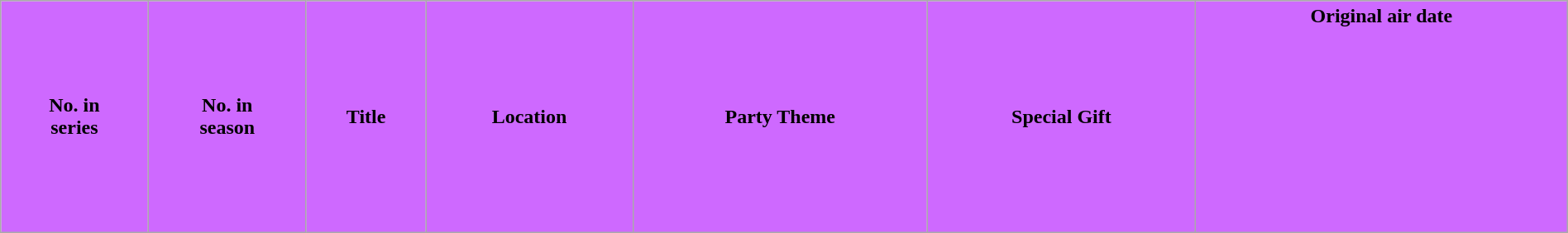<table class="wikitable plainrowheaders" style="width:100%;">
<tr>
<th style="background:#CE69FF">No. in<br>series</th>
<th style="background:#CE69FF">No. in<br>season</th>
<th style="background:#CE69FF">Title</th>
<th style="background:#CE69FF">Location</th>
<th style="background:#CE69FF">Party Theme</th>
<th style="background:#CE69FF">Special Gift</th>
<th style="background:#CE69FF">Original air date<br><br><br><br><br><br><br><br><br><br></th>
</tr>
</table>
